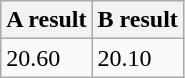<table class="wikitable" border="1" align="upright">
<tr>
<th>A result</th>
<th>B result</th>
</tr>
<tr>
<td>20.60</td>
<td>20.10</td>
</tr>
</table>
